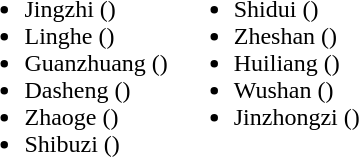<table>
<tr>
<td valign="top"><br><ul><li>Jingzhi ()</li><li>Linghe ()</li><li>Guanzhuang ()</li><li>Dasheng ()</li><li>Zhaoge ()</li><li>Shibuzi ()</li></ul></td>
<td valign="top"><br><ul><li>Shidui ()</li><li>Zheshan ()</li><li>Huiliang ()</li><li>Wushan ()</li><li>Jinzhongzi ()</li></ul></td>
</tr>
</table>
